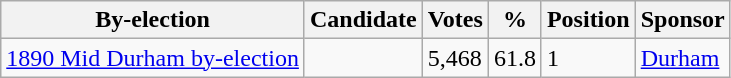<table class="wikitable sortable">
<tr>
<th>By-election</th>
<th>Candidate</th>
<th>Votes</th>
<th>%</th>
<th>Position</th>
<th>Sponsor</th>
</tr>
<tr>
<td><a href='#'>1890 Mid Durham by-election</a></td>
<td></td>
<td>5,468</td>
<td>61.8</td>
<td>1</td>
<td><a href='#'>Durham</a></td>
</tr>
</table>
